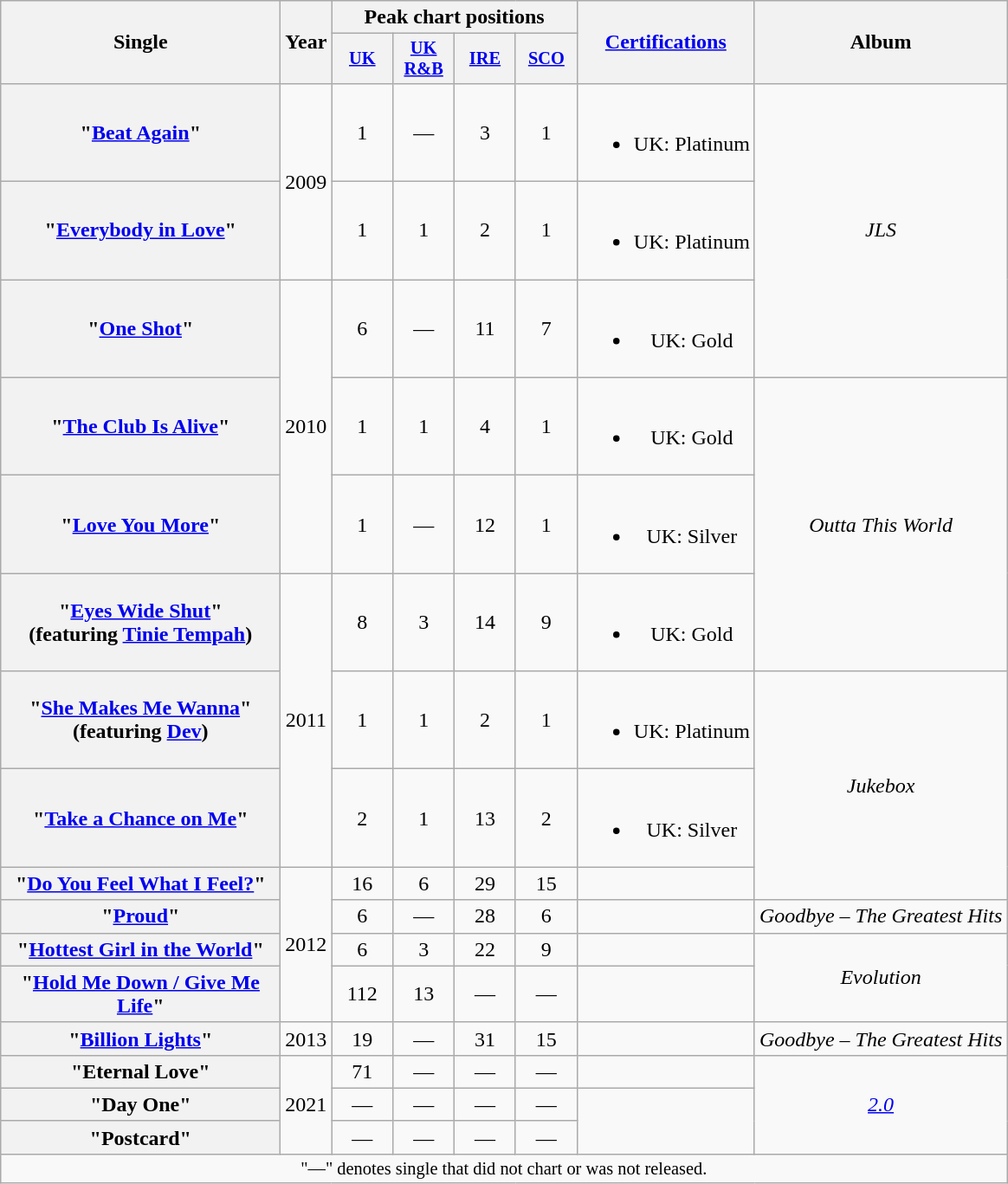<table class="wikitable plainrowheaders" style="text-align:center;">
<tr>
<th scope="colw" rowspan="2" style="width:13em;">Single</th>
<th scope="col" rowspan="2">Year</th>
<th scope="col" colspan="4">Peak chart positions</th>
<th scope="col" rowspan="2"><a href='#'>Certifications</a></th>
<th scope="col" rowspan="2">Album</th>
</tr>
<tr>
<th scope="col" style="width:3em;font-size:85%;"><a href='#'>UK</a><br></th>
<th scope="col" style="width:3em;font-size:85%;"><a href='#'>UK R&B</a><br></th>
<th scope="col" style="width:3em;font-size:85%;"><a href='#'>IRE</a><br></th>
<th scope="col" style="width:3em;font-size:85%;"><a href='#'>SCO</a><br></th>
</tr>
<tr>
<th scope="row">"<a href='#'>Beat Again</a>"</th>
<td rowspan="2">2009</td>
<td>1</td>
<td>—</td>
<td>3</td>
<td>1</td>
<td><br><ul><li>UK: Platinum</li></ul></td>
<td rowspan="3"><em>JLS</em></td>
</tr>
<tr>
<th scope="row">"<a href='#'>Everybody in Love</a>"</th>
<td>1</td>
<td>1</td>
<td>2</td>
<td>1</td>
<td><br><ul><li>UK: Platinum</li></ul></td>
</tr>
<tr>
<th scope="row">"<a href='#'>One Shot</a>"</th>
<td rowspan="3">2010</td>
<td>6</td>
<td>—</td>
<td>11</td>
<td>7</td>
<td><br><ul><li>UK: Gold</li></ul></td>
</tr>
<tr>
<th scope="row">"<a href='#'>The Club Is Alive</a>"</th>
<td>1</td>
<td>1</td>
<td>4</td>
<td>1</td>
<td><br><ul><li>UK: Gold</li></ul></td>
<td rowspan="3"><em>Outta This World</em></td>
</tr>
<tr>
<th scope="row">"<a href='#'>Love You More</a>"</th>
<td>1</td>
<td>—</td>
<td>12</td>
<td>1</td>
<td><br><ul><li>UK: Silver</li></ul></td>
</tr>
<tr>
<th scope="row">"<a href='#'>Eyes Wide Shut</a>"<br><span>(featuring <a href='#'>Tinie Tempah</a>)</span></th>
<td rowspan="3">2011</td>
<td>8</td>
<td>3</td>
<td>14</td>
<td>9</td>
<td><br><ul><li>UK: Gold</li></ul></td>
</tr>
<tr>
<th scope="row">"<a href='#'>She Makes Me Wanna</a>"<br><span>(featuring <a href='#'>Dev</a>)</span></th>
<td>1</td>
<td>1</td>
<td>2</td>
<td>1</td>
<td><br><ul><li>UK: Platinum</li></ul></td>
<td rowspan="3"><em>Jukebox</em></td>
</tr>
<tr>
<th scope="row">"<a href='#'>Take a Chance on Me</a>"</th>
<td>2</td>
<td>1</td>
<td>13</td>
<td>2</td>
<td><br><ul><li>UK: Silver</li></ul></td>
</tr>
<tr>
<th scope="row">"<a href='#'>Do You Feel What I Feel?</a>"</th>
<td rowspan="4">2012</td>
<td>16</td>
<td>6</td>
<td>29</td>
<td>15</td>
<td></td>
</tr>
<tr>
<th scope="row">"<a href='#'>Proud</a>"</th>
<td>6</td>
<td>—</td>
<td>28</td>
<td>6</td>
<td></td>
<td><em>Goodbye – The Greatest Hits</em></td>
</tr>
<tr>
<th scope="row">"<a href='#'>Hottest Girl in the World</a>"</th>
<td>6</td>
<td>3</td>
<td>22</td>
<td>9</td>
<td></td>
<td rowspan="2"><em>Evolution</em></td>
</tr>
<tr>
<th scope="row">"<a href='#'>Hold Me Down / Give Me Life</a>"</th>
<td>112</td>
<td>13</td>
<td>—</td>
<td>—</td>
<td></td>
</tr>
<tr>
<th scope="row">"<a href='#'>Billion Lights</a>"</th>
<td>2013</td>
<td>19</td>
<td>—</td>
<td>31</td>
<td>15</td>
<td></td>
<td><em>Goodbye – The Greatest Hits</em></td>
</tr>
<tr>
<th scope="row">"Eternal Love"</th>
<td rowspan="3">2021</td>
<td>71</td>
<td>—</td>
<td>—</td>
<td>—</td>
<td></td>
<td rowspan="3"><em><a href='#'>2.0</a></em></td>
</tr>
<tr>
<th scope="row">"Day One"</th>
<td>―</td>
<td>―</td>
<td>―</td>
<td>―</td>
</tr>
<tr>
<th scope="row">"Postcard"</th>
<td>―</td>
<td>―</td>
<td>―</td>
<td>―</td>
</tr>
<tr>
<td colspan="20" style="text-align:center; font-size:85%;">"—" denotes single that did not chart or was not released.</td>
</tr>
</table>
